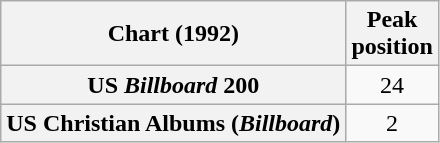<table class="wikitable sortable plainrowheaders" style="text-align:center">
<tr>
<th scope="col">Chart (1992)</th>
<th scope="col">Peak<br>position</th>
</tr>
<tr>
<th scope="row">US <em>Billboard</em> 200</th>
<td>24</td>
</tr>
<tr>
<th scope="row">US Christian Albums (<em>Billboard</em>)</th>
<td>2</td>
</tr>
</table>
